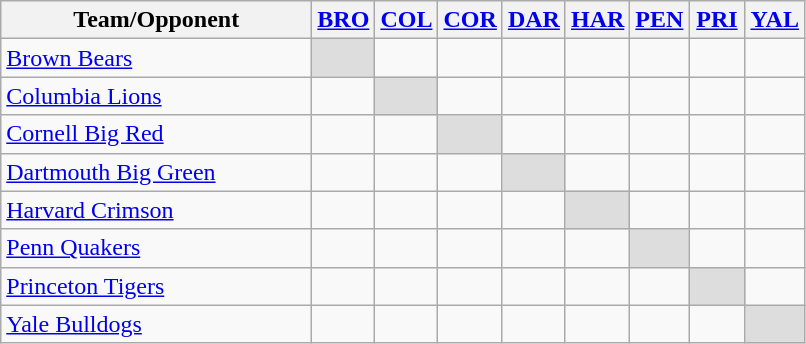<table class="wikitable" style="text-align: center">
<tr>
<th width="200">Team/Opponent</th>
<th width="30"><a href='#'>BRO</a></th>
<th width="30"><a href='#'>COL</a></th>
<th width="30"><a href='#'>COR</a></th>
<th width="30"><a href='#'>DAR</a></th>
<th width="30"><a href='#'>HAR</a></th>
<th width="30"><a href='#'>PEN</a></th>
<th width="30"><a href='#'>PRI</a></th>
<th width="30"><a href='#'>YAL</a></th>
</tr>
<tr>
<td align="left"><a href='#'>Brown Bears</a></td>
<td style="background:#ddd; "></td>
<td></td>
<td></td>
<td></td>
<td></td>
<td></td>
<td></td>
<td></td>
</tr>
<tr>
<td align="left"><a href='#'>Columbia Lions</a></td>
<td></td>
<td style="background:#ddd; "></td>
<td></td>
<td></td>
<td></td>
<td></td>
<td></td>
<td></td>
</tr>
<tr>
<td align="left"><a href='#'>Cornell Big Red</a></td>
<td></td>
<td></td>
<td style="background:#ddd; "></td>
<td></td>
<td></td>
<td></td>
<td></td>
<td></td>
</tr>
<tr>
<td align="left"><a href='#'>Dartmouth Big Green</a></td>
<td></td>
<td></td>
<td></td>
<td style="background:#ddd; "></td>
<td></td>
<td></td>
<td></td>
<td></td>
</tr>
<tr>
<td align="left"><a href='#'>Harvard Crimson</a></td>
<td></td>
<td></td>
<td></td>
<td></td>
<td style="background:#ddd; "></td>
<td></td>
<td></td>
<td></td>
</tr>
<tr>
<td align="left"><a href='#'>Penn Quakers</a></td>
<td></td>
<td></td>
<td></td>
<td></td>
<td></td>
<td style="background:#ddd; "></td>
<td></td>
<td></td>
</tr>
<tr>
<td align="left"><a href='#'>Princeton Tigers</a></td>
<td></td>
<td></td>
<td></td>
<td></td>
<td></td>
<td></td>
<td style="background:#ddd; "></td>
<td></td>
</tr>
<tr>
<td align="left"><a href='#'>Yale Bulldogs</a></td>
<td></td>
<td></td>
<td></td>
<td></td>
<td></td>
<td></td>
<td></td>
<td style="background:#ddd; "></td>
</tr>
</table>
